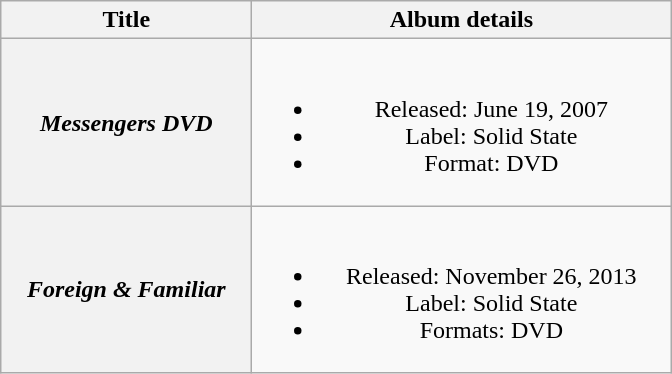<table class="wikitable plainrowheaders" style="text-align:center;">
<tr>
<th scope="col" style="width:10em;">Title</th>
<th scope="col" style="width:17em;">Album details</th>
</tr>
<tr>
<th scope="row"><em>Messengers DVD</em></th>
<td><br><ul><li>Released: June 19, 2007</li><li>Label: Solid State</li><li>Format: DVD</li></ul></td>
</tr>
<tr>
<th scope="row"><em>Foreign & Familiar</em></th>
<td><br><ul><li>Released: November 26, 2013</li><li>Label: Solid State</li><li>Formats: DVD</li></ul></td>
</tr>
</table>
